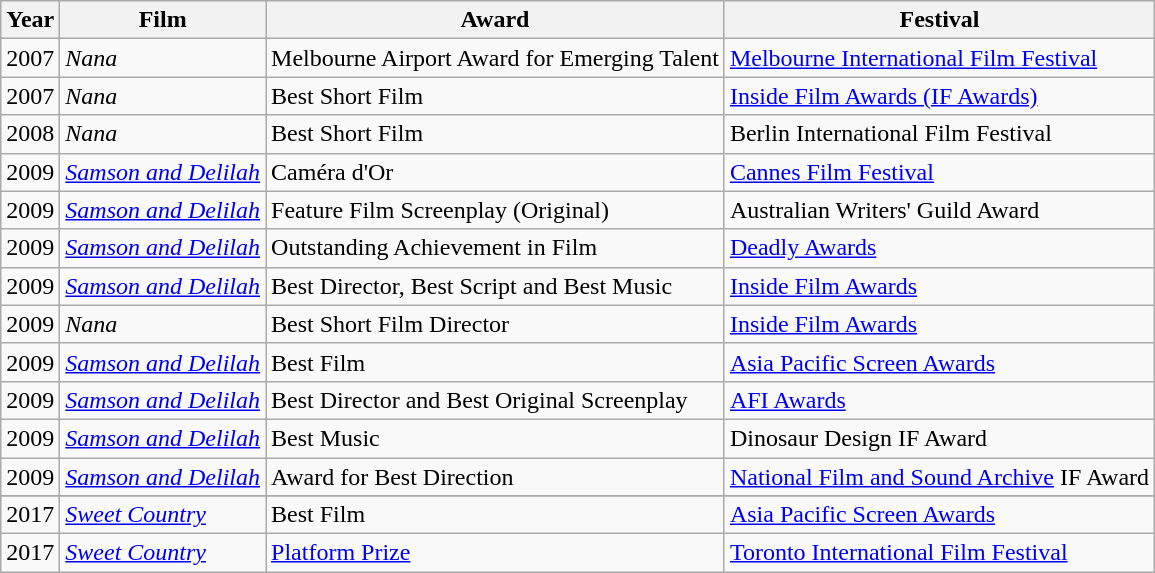<table class="wikitable">
<tr>
<th>Year</th>
<th>Film</th>
<th>Award</th>
<th>Festival</th>
</tr>
<tr>
<td>2007</td>
<td><em>Nana</em></td>
<td>Melbourne Airport Award for Emerging Talent</td>
<td><a href='#'>Melbourne International Film Festival</a></td>
</tr>
<tr>
<td>2007</td>
<td><em>Nana</em></td>
<td>Best Short Film</td>
<td><a href='#'>Inside Film Awards (IF Awards)</a></td>
</tr>
<tr>
<td>2008</td>
<td><em>Nana</em></td>
<td>Best Short Film</td>
<td>Berlin International Film Festival</td>
</tr>
<tr>
<td>2009</td>
<td><em><a href='#'>Samson and Delilah</a></em></td>
<td>Caméra d'Or</td>
<td><a href='#'>Cannes Film Festival</a></td>
</tr>
<tr>
<td>2009</td>
<td><em><a href='#'>Samson and Delilah</a></em></td>
<td>Feature Film Screenplay (Original)</td>
<td>Australian Writers' Guild Award</td>
</tr>
<tr>
<td>2009</td>
<td><em><a href='#'>Samson and Delilah</a></em></td>
<td>Outstanding Achievement in Film</td>
<td><a href='#'>Deadly Awards</a></td>
</tr>
<tr>
<td>2009</td>
<td><em><a href='#'>Samson and Delilah</a></em></td>
<td>Best Director, Best Script and Best Music</td>
<td><a href='#'>Inside Film Awards</a></td>
</tr>
<tr>
<td>2009</td>
<td><em>Nana</em></td>
<td>Best Short Film Director</td>
<td><a href='#'>Inside Film Awards</a></td>
</tr>
<tr>
<td>2009</td>
<td><em><a href='#'>Samson and Delilah</a></em></td>
<td>Best Film</td>
<td><a href='#'>Asia Pacific Screen Awards</a></td>
</tr>
<tr>
<td>2009</td>
<td><em><a href='#'>Samson and Delilah</a></em></td>
<td>Best Director and Best Original Screenplay</td>
<td><a href='#'>AFI Awards</a></td>
</tr>
<tr>
<td>2009</td>
<td><em><a href='#'>Samson and Delilah</a></em></td>
<td>Best Music</td>
<td>Dinosaur Design IF Award</td>
</tr>
<tr>
<td>2009</td>
<td><em><a href='#'>Samson and Delilah</a></em></td>
<td>Award for Best Direction</td>
<td><a href='#'>National Film and Sound Archive</a> IF Award</td>
</tr>
<tr>
</tr>
<tr>
<td>2017</td>
<td><em><a href='#'>Sweet Country</a></em></td>
<td>Best Film</td>
<td><a href='#'>Asia Pacific Screen Awards</a></td>
</tr>
<tr>
<td>2017</td>
<td><em><a href='#'>Sweet Country</a></em></td>
<td><a href='#'>Platform Prize</a></td>
<td><a href='#'>Toronto International Film Festival</a></td>
</tr>
</table>
